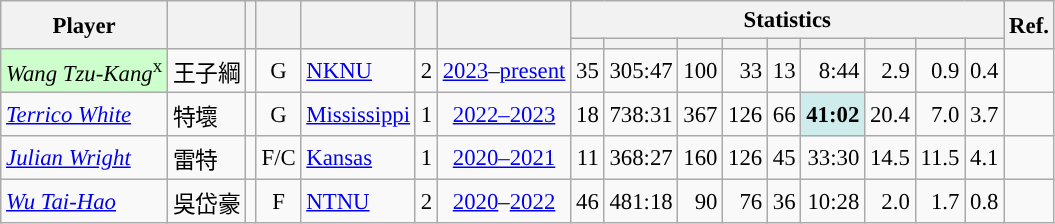<table class="wikitable sortable" style="font-size:95%; text-align:right;">
<tr>
<th rowspan="2">Player</th>
<th rowspan="2"></th>
<th rowspan="2"></th>
<th rowspan="2"></th>
<th rowspan="2"></th>
<th rowspan="2"></th>
<th rowspan="2"></th>
<th colspan="9">Statistics</th>
<th rowspan="2">Ref.</th>
</tr>
<tr>
<th></th>
<th></th>
<th></th>
<th></th>
<th></th>
<th></th>
<th></th>
<th></th>
<th></th>
</tr>
<tr>
<td align="left" bgcolor="#CCFFCC"><em>Wang Tzu-Kang</em><sup>x</sup></td>
<td align="left">王子綱</td>
<td align="center"></td>
<td align="center">G</td>
<td align="left"><a href='#'>NKNU</a></td>
<td align="center">2</td>
<td align="center"><a href='#'>2023</a>–<a href='#'>present</a></td>
<td>35</td>
<td>305:47</td>
<td>100</td>
<td>33</td>
<td>13</td>
<td>8:44</td>
<td>2.9</td>
<td>0.9</td>
<td>0.4</td>
<td align="center"></td>
</tr>
<tr>
<td align="left"><em><a href='#'>Terrico White</a></em></td>
<td align="left">特壞</td>
<td align="center"></td>
<td align="center">G</td>
<td align="left"><a href='#'>Mississippi</a></td>
<td align="center">1</td>
<td align="center"><a href='#'>2022–2023</a></td>
<td>18</td>
<td>738:31</td>
<td>367</td>
<td>126</td>
<td>66</td>
<td bgcolor="#CFECEC"><strong>41:02</strong></td>
<td>20.4</td>
<td>7.0</td>
<td>3.7</td>
<td align="center"></td>
</tr>
<tr>
<td align="left"><em><a href='#'>Julian Wright</a></em></td>
<td align="left">雷特</td>
<td align="center"></td>
<td align="center">F/C</td>
<td align="left"><a href='#'>Kansas</a></td>
<td align="center">1</td>
<td align="center"><a href='#'>2020–2021</a></td>
<td>11</td>
<td>368:27</td>
<td>160</td>
<td>126</td>
<td>45</td>
<td>33:30</td>
<td>14.5</td>
<td>11.5</td>
<td>4.1</td>
<td align="center"></td>
</tr>
<tr>
<td align="left"><em><a href='#'>Wu Tai-Hao</a></em></td>
<td align="left">吳岱豪</td>
<td align="center"></td>
<td align="center">F</td>
<td align="left"><a href='#'>NTNU</a></td>
<td align="center">2</td>
<td align="center"><a href='#'>2020</a>–<a href='#'>2022</a></td>
<td>46</td>
<td>481:18</td>
<td>90</td>
<td>76</td>
<td>36</td>
<td>10:28</td>
<td>2.0</td>
<td>1.7</td>
<td>0.8</td>
<td align="center"></td>
</tr>
</table>
